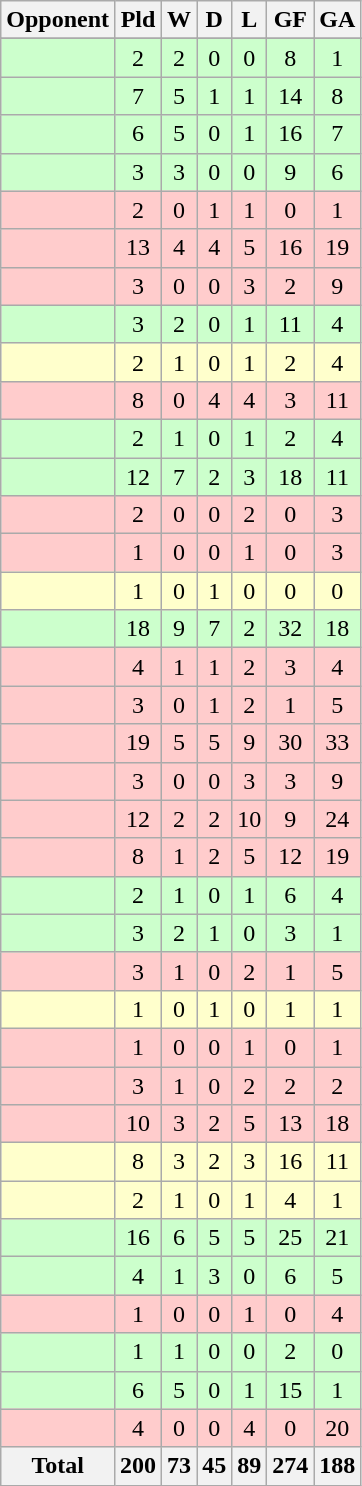<table class="sortable wikitable" style="text-align:center; font-size:100%;">
<tr>
<th>Opponent</th>
<th>Pld</th>
<th>W</th>
<th>D</th>
<th>L</th>
<th>GF</th>
<th>GA</th>
</tr>
<tr align="center">
</tr>
<tr bgcolor="#ccffcc">
<td align="left"></td>
<td>2</td>
<td>2</td>
<td>0</td>
<td>0</td>
<td>8</td>
<td>1</td>
</tr>
<tr bgcolor="#ccffcc">
<td align="left"></td>
<td>7</td>
<td>5</td>
<td>1</td>
<td>1</td>
<td>14</td>
<td>8</td>
</tr>
<tr bgcolor="#ccffcc">
<td align="left"></td>
<td>6</td>
<td>5</td>
<td>0</td>
<td>1</td>
<td>16</td>
<td>7</td>
</tr>
<tr bgcolor="#ccffcc">
<td align="left"></td>
<td>3</td>
<td>3</td>
<td>0</td>
<td>0</td>
<td>9</td>
<td>6</td>
</tr>
<tr bgcolor="#ffcccc">
<td align="left"></td>
<td>2</td>
<td>0</td>
<td>1</td>
<td>1</td>
<td>0</td>
<td>1</td>
</tr>
<tr bgcolor="#ffcccc">
<td align="left"></td>
<td>13</td>
<td>4</td>
<td>4</td>
<td>5</td>
<td>16</td>
<td>19</td>
</tr>
<tr bgcolor="#ffcccc">
<td align="left"></td>
<td>3</td>
<td>0</td>
<td>0</td>
<td>3</td>
<td>2</td>
<td>9</td>
</tr>
<tr bgcolor="#ccffcc">
<td align="left"></td>
<td>3</td>
<td>2</td>
<td>0</td>
<td>1</td>
<td>11</td>
<td>4</td>
</tr>
<tr bgcolor="#ffffcc">
<td align="left"></td>
<td>2</td>
<td>1</td>
<td>0</td>
<td>1</td>
<td>2</td>
<td>4</td>
</tr>
<tr bgcolor="#ffcccc">
<td align="left"></td>
<td>8</td>
<td>0</td>
<td>4</td>
<td>4</td>
<td>3</td>
<td>11</td>
</tr>
<tr bgcolor="#ccffcc">
<td align="left"></td>
<td>2</td>
<td>1</td>
<td>0</td>
<td>1</td>
<td>2</td>
<td>4</td>
</tr>
<tr bgcolor="#ccffcc">
<td align="left"></td>
<td>12</td>
<td>7</td>
<td>2</td>
<td>3</td>
<td>18</td>
<td>11</td>
</tr>
<tr bgcolor="#ffcccc">
<td align="left"></td>
<td>2</td>
<td>0</td>
<td>0</td>
<td>2</td>
<td>0</td>
<td>3</td>
</tr>
<tr bgcolor="#ffcccc">
<td align="left"></td>
<td>1</td>
<td>0</td>
<td>0</td>
<td>1</td>
<td>0</td>
<td>3</td>
</tr>
<tr bgcolor="#ffffcc">
<td align="left"></td>
<td>1</td>
<td>0</td>
<td>1</td>
<td>0</td>
<td>0</td>
<td>0</td>
</tr>
<tr bgcolor="#ccffcc">
<td align="left"></td>
<td>18</td>
<td>9</td>
<td>7</td>
<td>2</td>
<td>32</td>
<td>18</td>
</tr>
<tr bgcolor="#ffcccc">
<td align="left"></td>
<td>4</td>
<td>1</td>
<td>1</td>
<td>2</td>
<td>3</td>
<td>4</td>
</tr>
<tr bgcolor="#ffcccc">
<td align="left"></td>
<td>3</td>
<td>0</td>
<td>1</td>
<td>2</td>
<td>1</td>
<td>5</td>
</tr>
<tr bgcolor="#ffcccc">
<td align="left"></td>
<td>19</td>
<td>5</td>
<td>5</td>
<td>9</td>
<td>30</td>
<td>33</td>
</tr>
<tr bgcolor="#ffcccc">
<td align="left"></td>
<td>3</td>
<td>0</td>
<td>0</td>
<td>3</td>
<td>3</td>
<td>9</td>
</tr>
<tr bgcolor="#ffcccc">
<td align="left"></td>
<td>12</td>
<td>2</td>
<td>2</td>
<td>10</td>
<td>9</td>
<td>24</td>
</tr>
<tr bgcolor="#ffcccc">
<td align="left"></td>
<td>8</td>
<td>1</td>
<td>2</td>
<td>5</td>
<td>12</td>
<td>19</td>
</tr>
<tr bgcolor="#ccffcc">
<td align="left"></td>
<td>2</td>
<td>1</td>
<td>0</td>
<td>1</td>
<td>6</td>
<td>4</td>
</tr>
<tr bgcolor="#ccffcc">
<td align="left"></td>
<td>3</td>
<td>2</td>
<td>1</td>
<td>0</td>
<td>3</td>
<td>1</td>
</tr>
<tr bgcolor="#ffcccc">
<td align="left"></td>
<td>3</td>
<td>1</td>
<td>0</td>
<td>2</td>
<td>1</td>
<td>5</td>
</tr>
<tr bgcolor="#ffffcc">
<td align="left"></td>
<td>1</td>
<td>0</td>
<td>1</td>
<td>0</td>
<td>1</td>
<td>1</td>
</tr>
<tr bgcolor="#ffcccc">
<td align="left"></td>
<td>1</td>
<td>0</td>
<td>0</td>
<td>1</td>
<td>0</td>
<td>1</td>
</tr>
<tr bgcolor="#ffcccc">
<td align="left"></td>
<td>3</td>
<td>1</td>
<td>0</td>
<td>2</td>
<td>2</td>
<td>2</td>
</tr>
<tr bgcolor="#ffcccc">
<td align="left"></td>
<td>10</td>
<td>3</td>
<td>2</td>
<td>5</td>
<td>13</td>
<td>18</td>
</tr>
<tr bgcolor="#ffffcc">
<td align="left"></td>
<td>8</td>
<td>3</td>
<td>2</td>
<td>3</td>
<td>16</td>
<td>11</td>
</tr>
<tr bgcolor="#ffffcc">
<td align="left"></td>
<td>2</td>
<td>1</td>
<td>0</td>
<td>1</td>
<td>4</td>
<td>1</td>
</tr>
<tr bgcolor="#ccffcc">
<td align="left"></td>
<td>16</td>
<td>6</td>
<td>5</td>
<td>5</td>
<td>25</td>
<td>21</td>
</tr>
<tr bgcolor="#ccffcc">
<td align="left"></td>
<td>4</td>
<td>1</td>
<td>3</td>
<td>0</td>
<td>6</td>
<td>5</td>
</tr>
<tr bgcolor="#ffcccc">
<td align="left"></td>
<td>1</td>
<td>0</td>
<td>0</td>
<td>1</td>
<td>0</td>
<td>4</td>
</tr>
<tr bgcolor="#ccffcc">
<td align="left"></td>
<td>1</td>
<td>1</td>
<td>0</td>
<td>0</td>
<td>2</td>
<td>0</td>
</tr>
<tr bgcolor="#ccffcc">
<td align="left"></td>
<td>6</td>
<td>5</td>
<td>0</td>
<td>1</td>
<td>15</td>
<td>1</td>
</tr>
<tr bgcolor="#ffcccc">
<td align="left"></td>
<td>4</td>
<td>0</td>
<td>0</td>
<td>4</td>
<td>0</td>
<td>20</td>
</tr>
<tr class="sortbottom">
<th>Total</th>
<th>200</th>
<th>73</th>
<th>45</th>
<th>89</th>
<th>274</th>
<th>188</th>
</tr>
</table>
